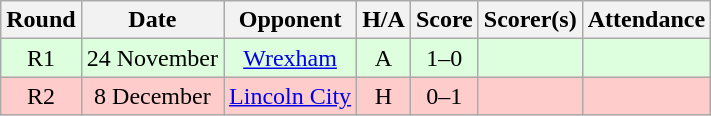<table class="wikitable" style="text-align:center">
<tr>
<th>Round</th>
<th>Date</th>
<th>Opponent</th>
<th>H/A</th>
<th>Score</th>
<th>Scorer(s)</th>
<th>Attendance</th>
</tr>
<tr bgcolor=#ddffdd>
<td>R1</td>
<td>24 November</td>
<td><a href='#'>Wrexham</a></td>
<td>A</td>
<td>1–0</td>
<td></td>
<td></td>
</tr>
<tr bgcolor=#FFCCCC>
<td>R2</td>
<td>8 December</td>
<td><a href='#'>Lincoln City</a></td>
<td>H</td>
<td>0–1</td>
<td></td>
<td></td>
</tr>
</table>
